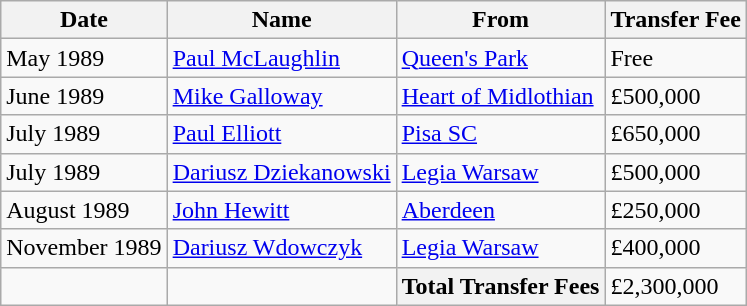<table class="wikitable">
<tr>
<th>Date</th>
<th>Name</th>
<th>From</th>
<th>Transfer Fee</th>
</tr>
<tr>
<td>May 1989</td>
<td> <a href='#'>Paul McLaughlin</a></td>
<td> <a href='#'>Queen's Park</a></td>
<td>Free</td>
</tr>
<tr>
<td>June 1989</td>
<td> <a href='#'>Mike Galloway</a></td>
<td> <a href='#'>Heart of Midlothian</a></td>
<td>£500,000</td>
</tr>
<tr>
<td>July 1989</td>
<td> <a href='#'>Paul Elliott</a></td>
<td> <a href='#'>Pisa SC</a></td>
<td>£650,000</td>
</tr>
<tr>
<td>July 1989</td>
<td> <a href='#'>Dariusz Dziekanowski</a></td>
<td> <a href='#'>Legia Warsaw</a></td>
<td>£500,000</td>
</tr>
<tr>
<td>August 1989</td>
<td> <a href='#'>John Hewitt</a></td>
<td> <a href='#'>Aberdeen</a></td>
<td>£250,000</td>
</tr>
<tr>
<td>November 1989</td>
<td> <a href='#'>Dariusz Wdowczyk</a></td>
<td> <a href='#'>Legia Warsaw</a></td>
<td>£400,000</td>
</tr>
<tr>
<td></td>
<td></td>
<th>Total Transfer Fees</th>
<td>£2,300,000</td>
</tr>
</table>
